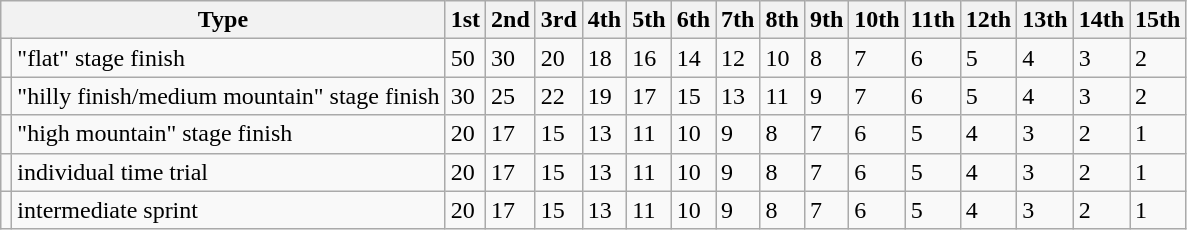<table class="wikitable">
<tr>
<th colspan=2>Type</th>
<th>1st</th>
<th>2nd</th>
<th>3rd</th>
<th>4th</th>
<th>5th</th>
<th>6th</th>
<th>7th</th>
<th>8th</th>
<th>9th</th>
<th>10th</th>
<th>11th</th>
<th>12th</th>
<th>13th</th>
<th>14th</th>
<th>15th</th>
</tr>
<tr>
<td></td>
<td>"flat" stage finish</td>
<td>50</td>
<td>30</td>
<td>20</td>
<td>18</td>
<td>16</td>
<td>14</td>
<td>12</td>
<td>10</td>
<td>8</td>
<td>7</td>
<td>6</td>
<td>5</td>
<td>4</td>
<td>3</td>
<td>2</td>
</tr>
<tr>
<td></td>
<td>"hilly finish/medium mountain" stage finish</td>
<td>30</td>
<td>25</td>
<td>22</td>
<td>19</td>
<td>17</td>
<td>15</td>
<td>13</td>
<td>11</td>
<td>9</td>
<td>7</td>
<td>6</td>
<td>5</td>
<td>4</td>
<td>3</td>
<td>2</td>
</tr>
<tr>
<td></td>
<td>"high mountain" stage finish</td>
<td>20</td>
<td>17</td>
<td>15</td>
<td>13</td>
<td>11</td>
<td>10</td>
<td>9</td>
<td>8</td>
<td>7</td>
<td>6</td>
<td>5</td>
<td>4</td>
<td>3</td>
<td>2</td>
<td>1</td>
</tr>
<tr>
<td></td>
<td>individual time trial</td>
<td>20</td>
<td>17</td>
<td>15</td>
<td>13</td>
<td>11</td>
<td>10</td>
<td>9</td>
<td>8</td>
<td>7</td>
<td>6</td>
<td>5</td>
<td>4</td>
<td>3</td>
<td>2</td>
<td>1</td>
</tr>
<tr>
<td></td>
<td>intermediate sprint</td>
<td>20</td>
<td>17</td>
<td>15</td>
<td>13</td>
<td>11</td>
<td>10</td>
<td>9</td>
<td>8</td>
<td>7</td>
<td>6</td>
<td>5</td>
<td>4</td>
<td>3</td>
<td>2</td>
<td>1</td>
</tr>
</table>
